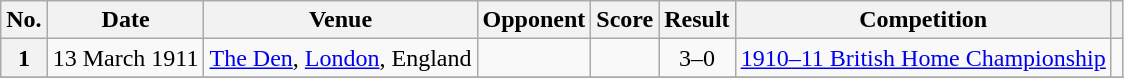<table class="wikitable plainrowheaders sortable">
<tr>
<th scope=col>No.</th>
<th scope=col>Date</th>
<th scope=col>Venue</th>
<th scope=col>Opponent</th>
<th scope=col>Score</th>
<th scope=col>Result</th>
<th scope=col>Competition</th>
<th scope=col class=unsortable></th>
</tr>
<tr>
<th scope=row>1</th>
<td>13 March 1911</td>
<td><a href='#'>The Den</a>, <a href='#'>London</a>, England</td>
<td></td>
<td></td>
<td style="text-align:center;">3–0</td>
<td><a href='#'>1910–11 British Home Championship</a></td>
<td></td>
</tr>
<tr>
</tr>
</table>
